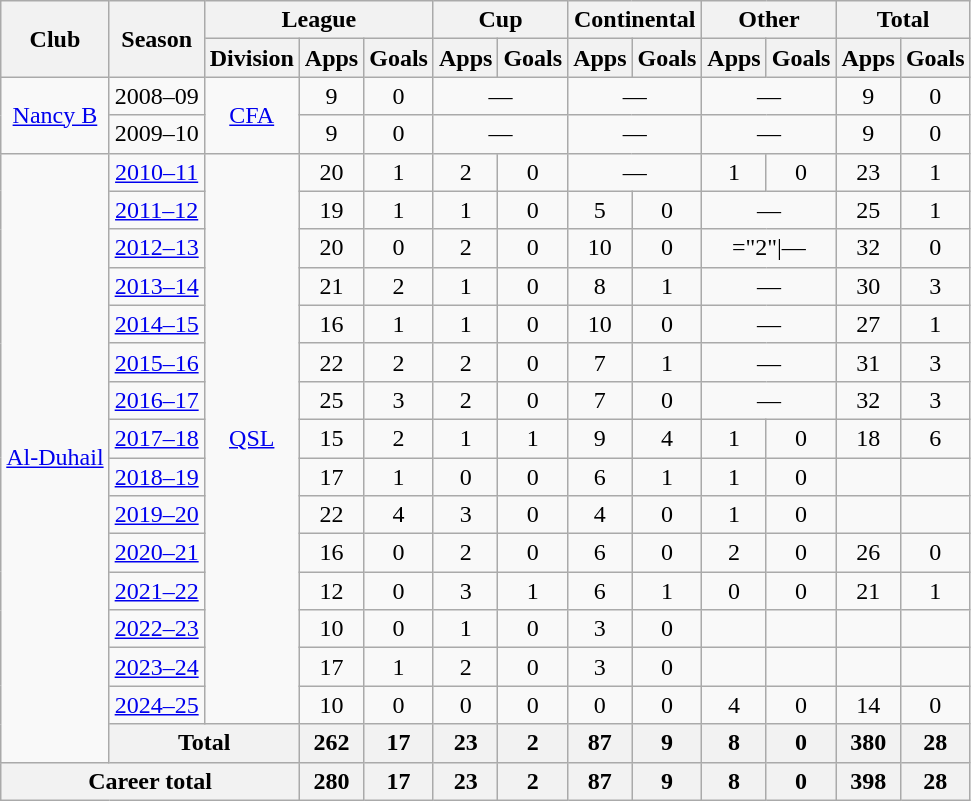<table class="wikitable" style="text-align:center">
<tr>
<th rowspan="2">Club</th>
<th rowspan="2">Season</th>
<th colspan="3">League</th>
<th colspan="2">Cup</th>
<th colspan="2">Continental</th>
<th colspan="2">Other</th>
<th colspan="2">Total</th>
</tr>
<tr>
<th>Division</th>
<th>Apps</th>
<th>Goals</th>
<th>Apps</th>
<th>Goals</th>
<th>Apps</th>
<th>Goals</th>
<th>Apps</th>
<th>Goals</th>
<th>Apps</th>
<th>Goals</th>
</tr>
<tr>
<td rowspan="2"><a href='#'>Nancy B</a></td>
<td>2008–09</td>
<td rowspan="2"><a href='#'>CFA</a></td>
<td>9</td>
<td>0</td>
<td colspan="2">—</td>
<td colspan="2">—</td>
<td colspan="2">—</td>
<td>9</td>
<td>0</td>
</tr>
<tr>
<td>2009–10</td>
<td>9</td>
<td>0</td>
<td colspan="2">—</td>
<td colspan="2">—</td>
<td colspan="2">—</td>
<td>9</td>
<td>0</td>
</tr>
<tr>
<td rowspan="16"><a href='#'>Al-Duhail</a></td>
<td><a href='#'>2010–11</a></td>
<td rowspan=15><a href='#'>QSL</a></td>
<td>20</td>
<td>1</td>
<td>2</td>
<td>0</td>
<td colspan="2">—</td>
<td>1</td>
<td>0</td>
<td>23</td>
<td>1</td>
</tr>
<tr>
<td><a href='#'>2011–12</a></td>
<td>19</td>
<td>1</td>
<td>1</td>
<td>0</td>
<td>5</td>
<td>0</td>
<td colspan="2">—</td>
<td>25</td>
<td>1</td>
</tr>
<tr>
<td><a href='#'>2012–13</a></td>
<td>20</td>
<td>0</td>
<td>2</td>
<td>0</td>
<td>10</td>
<td>0</td>
<td colspan="2">="2"|—</td>
<td>32</td>
<td>0</td>
</tr>
<tr>
<td><a href='#'>2013–14</a></td>
<td>21</td>
<td>2</td>
<td>1</td>
<td>0</td>
<td>8</td>
<td>1</td>
<td colspan="2">—</td>
<td>30</td>
<td>3</td>
</tr>
<tr>
<td><a href='#'>2014–15</a></td>
<td>16</td>
<td>1</td>
<td>1</td>
<td>0</td>
<td>10</td>
<td>0</td>
<td colspan="2">—</td>
<td>27</td>
<td>1</td>
</tr>
<tr>
<td><a href='#'>2015–16</a></td>
<td>22</td>
<td>2</td>
<td>2</td>
<td>0</td>
<td>7</td>
<td>1</td>
<td colspan="2">—</td>
<td>31</td>
<td>3</td>
</tr>
<tr>
<td><a href='#'>2016–17</a></td>
<td>25</td>
<td>3</td>
<td>2</td>
<td>0</td>
<td>7</td>
<td>0</td>
<td colspan="2">—</td>
<td>32</td>
<td>3</td>
</tr>
<tr>
<td><a href='#'>2017–18</a></td>
<td>15</td>
<td>2</td>
<td>1</td>
<td>1</td>
<td>9</td>
<td>4</td>
<td>1</td>
<td>0</td>
<td>18</td>
<td>6</td>
</tr>
<tr>
<td><a href='#'>2018–19</a></td>
<td>17</td>
<td>1</td>
<td>0</td>
<td>0</td>
<td>6</td>
<td>1</td>
<td>1</td>
<td>0</td>
<td></td>
<td></td>
</tr>
<tr>
<td><a href='#'>2019–20</a></td>
<td>22</td>
<td>4</td>
<td>3</td>
<td>0</td>
<td>4</td>
<td>0</td>
<td>1</td>
<td>0</td>
<td></td>
<td></td>
</tr>
<tr>
<td><a href='#'>2020–21</a></td>
<td>16</td>
<td>0</td>
<td>2</td>
<td>0</td>
<td>6</td>
<td>0</td>
<td>2</td>
<td>0</td>
<td>26</td>
<td>0</td>
</tr>
<tr>
<td><a href='#'>2021–22</a></td>
<td>12</td>
<td>0</td>
<td>3</td>
<td>1</td>
<td>6</td>
<td>1</td>
<td>0</td>
<td>0</td>
<td>21</td>
<td>1</td>
</tr>
<tr>
<td><a href='#'>2022–23</a></td>
<td>10</td>
<td>0</td>
<td>1</td>
<td>0</td>
<td>3</td>
<td>0</td>
<td></td>
<td></td>
<td></td>
<td></td>
</tr>
<tr>
<td><a href='#'>2023–24</a></td>
<td>17</td>
<td>1</td>
<td>2</td>
<td>0</td>
<td>3</td>
<td>0</td>
<td></td>
<td></td>
<td></td>
<td></td>
</tr>
<tr>
<td><a href='#'>2024–25</a></td>
<td>10</td>
<td>0</td>
<td>0</td>
<td>0</td>
<td>0</td>
<td>0</td>
<td>4</td>
<td>0</td>
<td>14</td>
<td>0</td>
</tr>
<tr>
<th colspan="2">Total</th>
<th>262</th>
<th>17</th>
<th>23</th>
<th>2</th>
<th>87</th>
<th>9</th>
<th>8</th>
<th>0</th>
<th>380</th>
<th>28</th>
</tr>
<tr>
<th colspan="3">Career total</th>
<th>280</th>
<th>17</th>
<th>23</th>
<th>2</th>
<th>87</th>
<th>9</th>
<th>8</th>
<th>0</th>
<th>398</th>
<th>28</th>
</tr>
</table>
